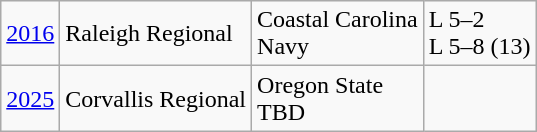<table class="wikitable">
<tr>
<td><a href='#'>2016</a></td>
<td>Raleigh Regional</td>
<td>Coastal Carolina<br>Navy</td>
<td>L 5–2<br>L 5–8 (13)</td>
</tr>
<tr>
<td><a href='#'>2025</a></td>
<td>Corvallis Regional</td>
<td>Oregon State<br>TBD</td>
<td></td>
</tr>
</table>
